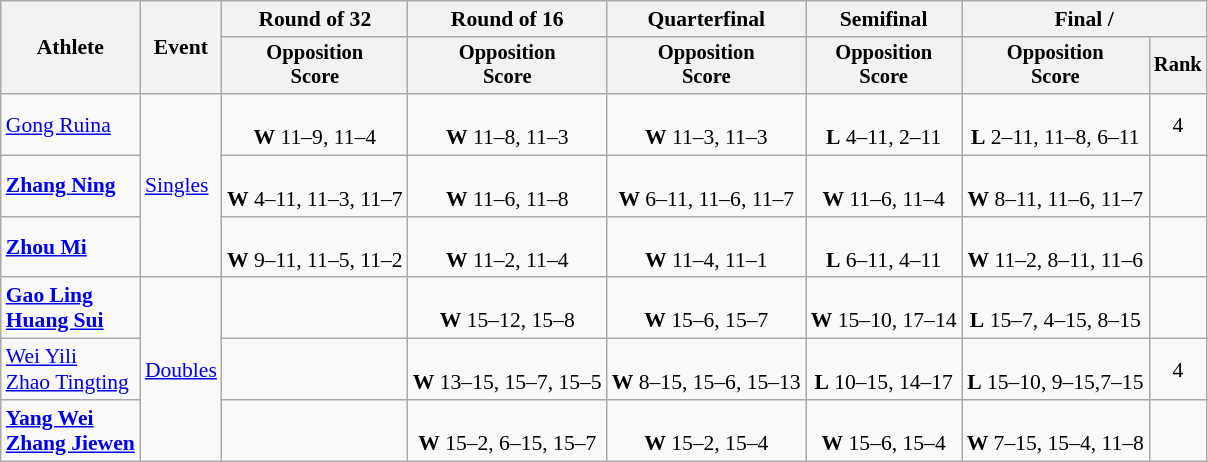<table class=wikitable style="font-size:90%">
<tr>
<th rowspan="2">Athlete</th>
<th rowspan="2">Event</th>
<th>Round of 32</th>
<th>Round of 16</th>
<th>Quarterfinal</th>
<th>Semifinal</th>
<th colspan=2>Final / </th>
</tr>
<tr style="font-size:95%">
<th>Opposition<br>Score</th>
<th>Opposition<br>Score</th>
<th>Opposition<br>Score</th>
<th>Opposition<br>Score</th>
<th>Opposition<br>Score</th>
<th>Rank</th>
</tr>
<tr align=center>
<td align=left><a href='#'>Gong Ruina</a></td>
<td style="text-align:left;" rowspan="3"><a href='#'>Singles</a></td>
<td><br><strong>W</strong> 11–9, 11–4</td>
<td><br><strong>W</strong> 11–8, 11–3</td>
<td><br><strong>W</strong> 11–3, 11–3</td>
<td><br><strong>L</strong> 4–11, 2–11</td>
<td><br><strong>L</strong> 2–11, 11–8, 6–11</td>
<td>4</td>
</tr>
<tr align=center>
<td align=left><strong><a href='#'>Zhang Ning</a></strong></td>
<td><br><strong>W</strong> 4–11, 11–3, 11–7</td>
<td><br><strong>W</strong> 11–6, 11–8</td>
<td><br><strong>W</strong> 6–11, 11–6, 11–7</td>
<td><br><strong>W</strong> 11–6, 11–4</td>
<td><br><strong>W</strong> 8–11, 11–6, 11–7</td>
<td></td>
</tr>
<tr align=center>
<td align=left><strong><a href='#'>Zhou Mi</a></strong></td>
<td><br><strong>W</strong> 9–11, 11–5, 11–2</td>
<td><br><strong>W</strong> 11–2, 11–4</td>
<td><br><strong>W</strong> 11–4, 11–1</td>
<td><br><strong>L</strong> 6–11, 4–11</td>
<td><br><strong>W</strong> 11–2, 8–11, 11–6</td>
<td></td>
</tr>
<tr align=center>
<td align=left><strong><a href='#'>Gao Ling</a><br><a href='#'>Huang Sui</a></strong></td>
<td style="text-align:left;" rowspan="3"><a href='#'>Doubles</a></td>
<td></td>
<td><br><strong>W</strong> 15–12, 15–8</td>
<td><br><strong>W</strong> 15–6, 15–7</td>
<td><br><strong>W</strong> 15–10, 17–14</td>
<td><br><strong>L</strong> 15–7, 4–15, 8–15</td>
<td></td>
</tr>
<tr align=center>
<td align=left><a href='#'>Wei Yili</a><br><a href='#'>Zhao Tingting</a></td>
<td></td>
<td><br><strong>W</strong> 13–15, 15–7, 15–5</td>
<td><br><strong>W</strong> 8–15, 15–6, 15–13</td>
<td><br><strong>L</strong> 10–15, 14–17</td>
<td><br><strong>L</strong> 15–10, 9–15,7–15</td>
<td>4</td>
</tr>
<tr align=center>
<td align=left><strong><a href='#'>Yang Wei</a></strong><br><strong><a href='#'>Zhang Jiewen</a></strong></td>
<td></td>
<td><br><strong>W</strong> 15–2, 6–15, 15–7</td>
<td><br><strong>W</strong> 15–2, 15–4</td>
<td><br><strong>W</strong> 15–6, 15–4</td>
<td><br><strong>W</strong> 7–15, 15–4, 11–8</td>
<td></td>
</tr>
</table>
